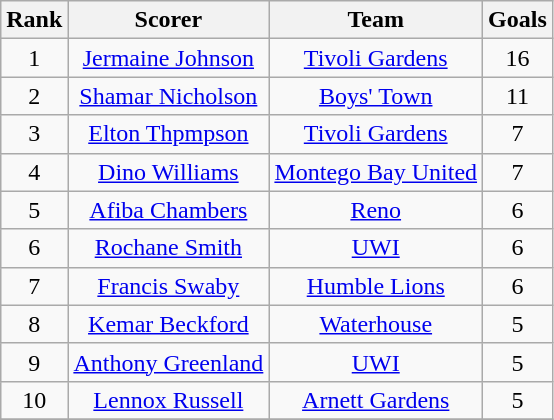<table class="wikitable" style="text-align:center">
<tr>
<th>Rank</th>
<th>Scorer</th>
<th>Team</th>
<th>Goals</th>
</tr>
<tr>
<td>1</td>
<td> <a href='#'>Jermaine Johnson</a></td>
<td><a href='#'>Tivoli Gardens</a></td>
<td>16</td>
</tr>
<tr>
<td>2</td>
<td> <a href='#'>Shamar Nicholson</a></td>
<td><a href='#'>Boys' Town</a></td>
<td>11</td>
</tr>
<tr>
<td>3</td>
<td> <a href='#'>Elton Thpmpson</a></td>
<td><a href='#'>Tivoli Gardens</a></td>
<td>7</td>
</tr>
<tr>
<td>4</td>
<td> <a href='#'>Dino Williams</a></td>
<td><a href='#'>Montego Bay United</a></td>
<td>7</td>
</tr>
<tr>
<td>5</td>
<td> <a href='#'>Afiba Chambers</a></td>
<td><a href='#'>Reno</a></td>
<td>6</td>
</tr>
<tr>
<td>6</td>
<td> <a href='#'>Rochane Smith</a></td>
<td><a href='#'>UWI</a></td>
<td>6</td>
</tr>
<tr>
<td>7</td>
<td> <a href='#'>Francis Swaby</a></td>
<td><a href='#'>Humble Lions</a></td>
<td>6</td>
</tr>
<tr>
<td>8</td>
<td> <a href='#'>Kemar Beckford</a></td>
<td><a href='#'>Waterhouse</a></td>
<td>5</td>
</tr>
<tr>
<td>9</td>
<td> <a href='#'>Anthony Greenland</a></td>
<td><a href='#'>UWI</a></td>
<td>5</td>
</tr>
<tr>
<td>10</td>
<td> <a href='#'>Lennox Russell</a></td>
<td><a href='#'>Arnett Gardens</a></td>
<td>5</td>
</tr>
<tr>
</tr>
</table>
